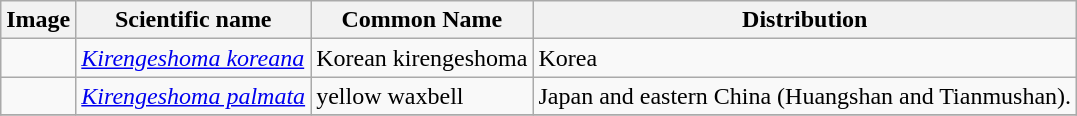<table class="wikitable">
<tr>
<th>Image</th>
<th>Scientific name</th>
<th>Common Name</th>
<th>Distribution</th>
</tr>
<tr>
<td></td>
<td><em><a href='#'>Kirengeshoma koreana</a></em> </td>
<td>Korean kirengeshoma</td>
<td>Korea</td>
</tr>
<tr>
<td></td>
<td><em><a href='#'>Kirengeshoma palmata</a></em> </td>
<td>yellow waxbell</td>
<td>Japan and eastern China (Huangshan and Tianmushan).</td>
</tr>
<tr>
</tr>
</table>
